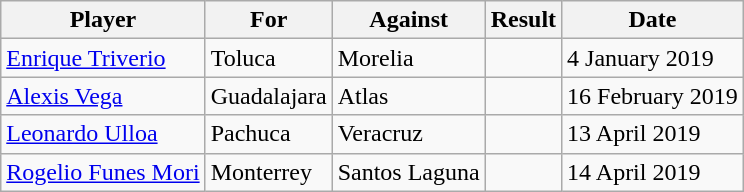<table class="wikitable sortable">
<tr>
<th>Player</th>
<th>For</th>
<th>Against</th>
<th align=center>Result</th>
<th>Date</th>
</tr>
<tr>
<td> <a href='#'>Enrique Triverio</a></td>
<td>Toluca</td>
<td>Morelia</td>
<td></td>
<td>4 January 2019</td>
</tr>
<tr>
<td> <a href='#'>Alexis Vega</a></td>
<td>Guadalajara</td>
<td>Atlas</td>
<td></td>
<td>16 February 2019</td>
</tr>
<tr>
<td> <a href='#'>Leonardo Ulloa</a></td>
<td>Pachuca</td>
<td>Veracruz</td>
<td></td>
<td>13 April 2019</td>
</tr>
<tr>
<td> <a href='#'>Rogelio Funes Mori</a></td>
<td>Monterrey</td>
<td>Santos Laguna</td>
<td></td>
<td>14 April 2019</td>
</tr>
</table>
